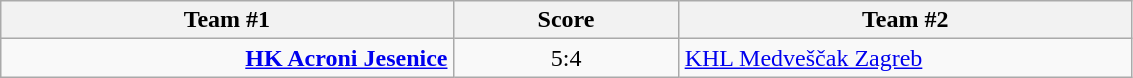<table class="wikitable" style="text-align: center;">
<tr>
<th width=22%>Team #1</th>
<th width=11%>Score</th>
<th width=22%>Team #2</th>
</tr>
<tr>
<td style="text-align: right;"><strong><a href='#'>HK Acroni Jesenice</a></strong> </td>
<td>5:4</td>
<td style="text-align: left;"> <a href='#'>KHL Medveščak Zagreb</a></td>
</tr>
</table>
